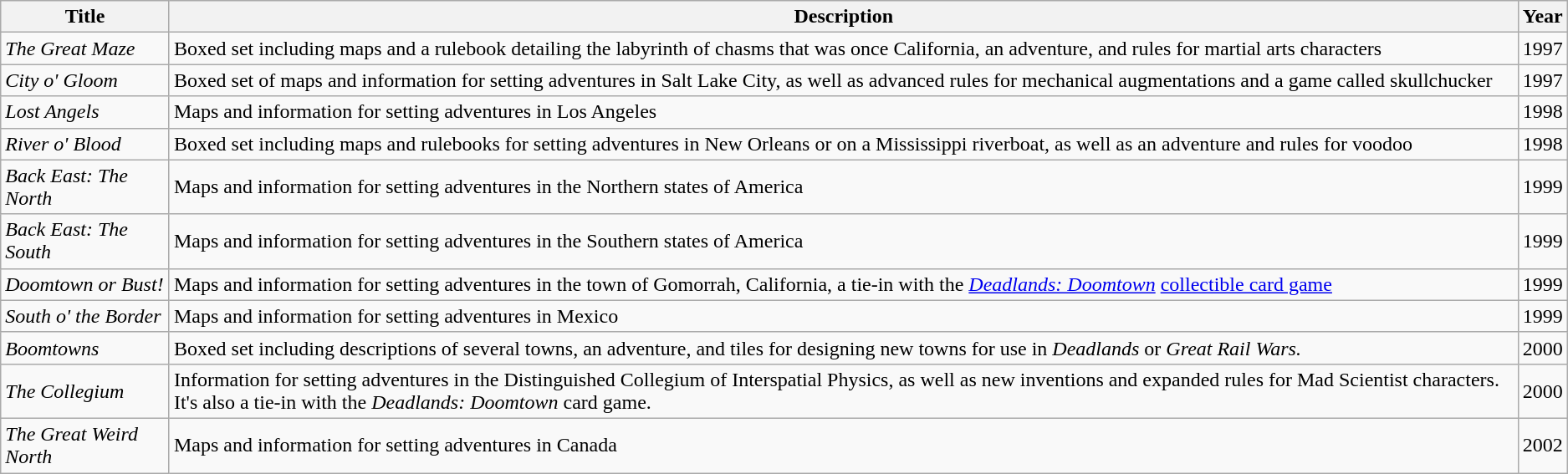<table class="wikitable" style="width: 1250px">
<tr>
<th>Title</th>
<th>Description</th>
<th>Year</th>
</tr>
<tr>
<td><em>The Great Maze</em></td>
<td>Boxed set including maps and a rulebook detailing the labyrinth of chasms that was once California, an adventure, and rules for martial arts characters</td>
<td>1997</td>
</tr>
<tr>
<td><em>City o' Gloom</em></td>
<td>Boxed set of maps and information for setting adventures in Salt Lake City, as well as advanced rules for mechanical augmentations and a game called skullchucker</td>
<td>1997</td>
</tr>
<tr>
<td><em>Lost Angels</em></td>
<td>Maps and information for setting adventures in Los Angeles</td>
<td>1998</td>
</tr>
<tr>
<td><em>River o' Blood</em></td>
<td>Boxed set including maps and rulebooks for setting adventures in New Orleans or on a Mississippi riverboat, as well as an adventure and rules for voodoo</td>
<td>1998</td>
</tr>
<tr>
<td><em>Back East: The North</em></td>
<td>Maps and information for setting adventures in the Northern states of America</td>
<td>1999</td>
</tr>
<tr>
<td><em>Back East: The South</em></td>
<td>Maps and information for setting adventures in the Southern states of America</td>
<td>1999</td>
</tr>
<tr>
<td><em>Doomtown or Bust!</em></td>
<td>Maps and information for setting adventures in the town of Gomorrah, California, a tie-in with the <em><a href='#'>Deadlands: Doomtown</a></em> <a href='#'>collectible card game</a></td>
<td>1999</td>
</tr>
<tr>
<td><em>South o' the Border</em></td>
<td>Maps and information for setting adventures in Mexico</td>
<td>1999</td>
</tr>
<tr>
<td><em>Boomtowns</em></td>
<td>Boxed set including descriptions of several towns, an adventure, and tiles for designing new towns for use in <em>Deadlands</em> or <em>Great Rail Wars.</em></td>
<td>2000</td>
</tr>
<tr>
<td><em>The Collegium</em></td>
<td>Information for setting adventures in the Distinguished Collegium of Interspatial Physics, as well as new inventions and expanded rules for Mad Scientist characters. It's also a tie-in with the <em>Deadlands: Doomtown</em> card game.</td>
<td>2000</td>
</tr>
<tr>
<td><em>The Great Weird North</em></td>
<td>Maps and information for setting adventures in Canada</td>
<td>2002</td>
</tr>
</table>
